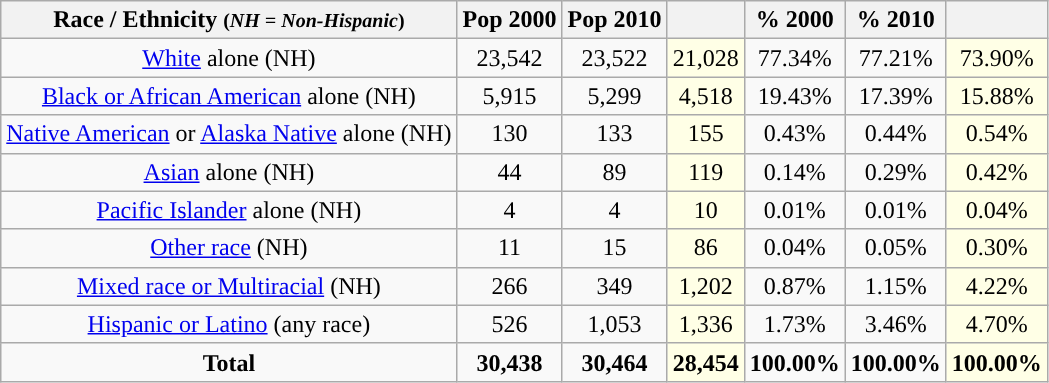<table class="wikitable" style="text-align:center;">
<tr>
<th>Race / Ethnicity <small>(<em>NH = Non-Hispanic</em>)</small></th>
<th>Pop 2000</th>
<th>Pop 2010</th>
<th></th>
<th>% 2000</th>
<th>% 2010</th>
<th></th>
</tr>
<tr>
<td><a href='#'>White</a> alone (NH)</td>
<td>23,542</td>
<td>23,522</td>
<td style='background: #ffffe6;'>21,028</td>
<td>77.34%</td>
<td>77.21%</td>
<td style='background: #ffffe6;'>73.90%</td>
</tr>
<tr>
<td><a href='#'>Black or African American</a> alone (NH)</td>
<td>5,915</td>
<td>5,299</td>
<td style='background: #ffffe6;'>4,518</td>
<td>19.43%</td>
<td>17.39%</td>
<td style='background: #ffffe6;'>15.88%</td>
</tr>
<tr>
<td><a href='#'>Native American</a> or <a href='#'>Alaska Native</a> alone (NH)</td>
<td>130</td>
<td>133</td>
<td style='background: #ffffe6;'>155</td>
<td>0.43%</td>
<td>0.44%</td>
<td style='background: #ffffe6;'>0.54%</td>
</tr>
<tr>
<td><a href='#'>Asian</a> alone (NH)</td>
<td>44</td>
<td>89</td>
<td style='background: #ffffe6;'>119</td>
<td>0.14%</td>
<td>0.29%</td>
<td style='background: #ffffe6;'>0.42%</td>
</tr>
<tr>
<td><a href='#'>Pacific Islander</a> alone (NH)</td>
<td>4</td>
<td>4</td>
<td style='background: #ffffe6;'>10</td>
<td>0.01%</td>
<td>0.01%</td>
<td style='background: #ffffe6;'>0.04%</td>
</tr>
<tr>
<td><a href='#'>Other race</a> (NH)</td>
<td>11</td>
<td>15</td>
<td style='background: #ffffe6;'>86</td>
<td>0.04%</td>
<td>0.05%</td>
<td style='background: #ffffe6;'>0.30%</td>
</tr>
<tr>
<td><a href='#'>Mixed race or Multiracial</a> (NH)</td>
<td>266</td>
<td>349</td>
<td style='background: #ffffe6;'>1,202</td>
<td>0.87%</td>
<td>1.15%</td>
<td style='background: #ffffe6;'>4.22%</td>
</tr>
<tr>
<td><a href='#'>Hispanic or Latino</a> (any race)</td>
<td>526</td>
<td>1,053</td>
<td style='background: #ffffe6;'>1,336</td>
<td>1.73%</td>
<td>3.46%</td>
<td style='background: #ffffe6;'>4.70%</td>
</tr>
<tr>
<td><strong>Total</strong></td>
<td><strong>30,438</strong></td>
<td><strong>30,464</strong></td>
<td style='background: #ffffe6;'><strong>28,454</strong></td>
<td><strong>100.00%</strong></td>
<td><strong>100.00%</strong></td>
<td style='background: #ffffe6;'><strong>100.00%</strong></td>
</tr>
</table>
